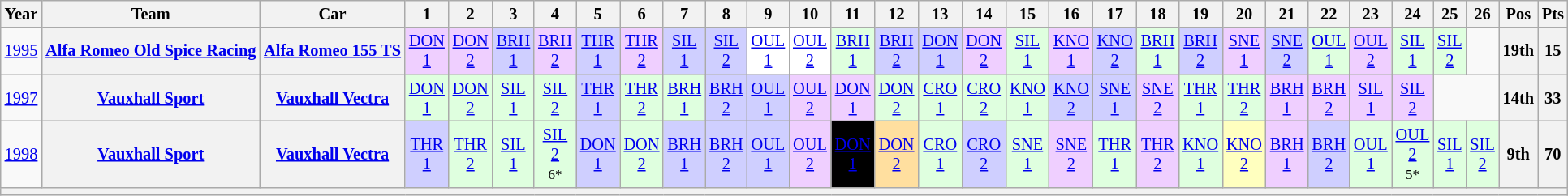<table class="wikitable" style="text-align:center; font-size:85%">
<tr>
<th>Year</th>
<th>Team</th>
<th>Car</th>
<th>1</th>
<th>2</th>
<th>3</th>
<th>4</th>
<th>5</th>
<th>6</th>
<th>7</th>
<th>8</th>
<th>9</th>
<th>10</th>
<th>11</th>
<th>12</th>
<th>13</th>
<th>14</th>
<th>15</th>
<th>16</th>
<th>17</th>
<th>18</th>
<th>19</th>
<th>20</th>
<th>21</th>
<th>22</th>
<th>23</th>
<th>24</th>
<th>25</th>
<th>26</th>
<th>Pos</th>
<th>Pts</th>
</tr>
<tr>
<td><a href='#'>1995</a></td>
<th nowrap><a href='#'>Alfa Romeo Old Spice Racing</a></th>
<th nowrap><a href='#'>Alfa Romeo 155 TS</a></th>
<td style="background:#EFCFFF;"><a href='#'>DON<br>1</a><br></td>
<td style="background:#EFCFFF;"><a href='#'>DON<br>2</a><br></td>
<td style="background:#CFCFFF;"><a href='#'>BRH<br>1</a><br></td>
<td style="background:#EFCFFF;"><a href='#'>BRH<br>2</a><br></td>
<td style="background:#CFCFFF;"><a href='#'>THR<br>1</a><br></td>
<td style="background:#EFCFFF;"><a href='#'>THR<br>2</a><br></td>
<td style="background:#CFCFFF;"><a href='#'>SIL<br>1</a><br></td>
<td style="background:#CFCFFF;"><a href='#'>SIL<br>2</a><br></td>
<td style="background:#FFFFFF;"><a href='#'>OUL<br>1</a><br></td>
<td style="background:#FFFFFF;"><a href='#'>OUL<br>2</a><br></td>
<td style="background:#DFFFDF;"><a href='#'>BRH<br>1</a><br></td>
<td style="background:#CFCFFF;"><a href='#'>BRH<br>2</a><br></td>
<td style="background:#CFCFFF;"><a href='#'>DON<br>1</a><br></td>
<td style="background:#EFCFFF;"><a href='#'>DON<br>2</a><br></td>
<td style="background:#DFFFDF;"><a href='#'>SIL<br>1</a><br></td>
<td style="background:#EFCFFF;"><a href='#'>KNO<br>1</a><br></td>
<td style="background:#CFCFFF;"><a href='#'>KNO<br>2</a><br></td>
<td style="background:#DFFFDF;"><a href='#'>BRH<br>1</a><br></td>
<td style="background:#CFCFFF;"><a href='#'>BRH<br>2</a><br></td>
<td style="background:#EFCFFF;"><a href='#'>SNE<br>1</a><br></td>
<td style="background:#CFCFFF;"><a href='#'>SNE<br>2</a><br></td>
<td style="background:#DFFFDF;"><a href='#'>OUL<br>1</a><br></td>
<td style="background:#EFCFFF;"><a href='#'>OUL<br>2</a><br></td>
<td style="background:#DFFFDF;"><a href='#'>SIL<br>1</a><br></td>
<td style="background:#DFFFDF;"><a href='#'>SIL<br>2</a><br></td>
<td></td>
<th>19th</th>
<th>15</th>
</tr>
<tr>
<td><a href='#'>1997</a></td>
<th nowrap><a href='#'>Vauxhall Sport</a></th>
<th nowrap><a href='#'>Vauxhall Vectra</a></th>
<td style="background:#DFFFDF;"><a href='#'>DON<br>1</a><br></td>
<td style="background:#DFFFDF;"><a href='#'>DON<br>2</a><br></td>
<td style="background:#DFFFDF;"><a href='#'>SIL<br>1</a><br></td>
<td style="background:#DFFFDF;"><a href='#'>SIL<br>2</a><br></td>
<td style="background:#CFCFFF;"><a href='#'>THR<br>1</a><br></td>
<td style="background:#DFFFDF;"><a href='#'>THR<br>2</a><br></td>
<td style="background:#DFFFDF;"><a href='#'>BRH<br>1</a><br></td>
<td style="background:#CFCFFF;"><a href='#'>BRH<br>2</a><br></td>
<td style="background:#CFCFFF;"><a href='#'>OUL<br>1</a><br></td>
<td style="background:#EFCFFF;"><a href='#'>OUL<br>2</a><br></td>
<td style="background:#EFCFFF;"><a href='#'>DON<br>1</a><br></td>
<td style="background:#DFFFDF;"><a href='#'>DON<br>2</a><br></td>
<td style="background:#DFFFDF;"><a href='#'>CRO<br>1</a><br></td>
<td style="background:#DFFFDF;"><a href='#'>CRO<br>2</a><br></td>
<td style="background:#DFFFDF;"><a href='#'>KNO<br>1</a><br></td>
<td style="background:#CFCFFF;"><a href='#'>KNO<br>2</a><br></td>
<td style="background:#CFCFFF;"><a href='#'>SNE<br>1</a><br></td>
<td style="background:#EFCFFF;"><a href='#'>SNE<br>2</a><br></td>
<td style="background:#DFFFDF;"><a href='#'>THR<br>1</a><br></td>
<td style="background:#DFFFDF;"><a href='#'>THR<br>2</a><br></td>
<td style="background:#EFCFFF;"><a href='#'>BRH<br>1</a><br></td>
<td style="background:#EFCFFF;"><a href='#'>BRH<br>2</a><br></td>
<td style="background:#EFCFFF;"><a href='#'>SIL<br>1</a><br></td>
<td style="background:#EFCFFF;"><a href='#'>SIL<br>2</a><br></td>
<td colspan=2></td>
<th>14th</th>
<th>33</th>
</tr>
<tr>
<td><a href='#'>1998</a></td>
<th nowrap><a href='#'>Vauxhall Sport</a></th>
<th nowrap><a href='#'>Vauxhall Vectra</a></th>
<td style="background:#CFCFFF;"><a href='#'>THR<br>1</a><br></td>
<td style="background:#DFFFDF;"><a href='#'>THR<br>2</a><br></td>
<td style="background:#DFFFDF;"><a href='#'>SIL<br>1</a><br></td>
<td style="background:#DFFFDF;"><a href='#'>SIL<br>2</a><br><small>6*</small></td>
<td style="background:#CFCFFF;"><a href='#'>DON<br>1</a><br></td>
<td style="background:#DFFFDF;"><a href='#'>DON<br>2</a><br></td>
<td style="background:#CFCFFF;"><a href='#'>BRH<br>1</a><br></td>
<td style="background:#CFCFFF;"><a href='#'>BRH<br>2</a><br></td>
<td style="background:#CFCFFF;"><a href='#'>OUL<br>1</a><br></td>
<td style="background:#EFCFFF;"><a href='#'>OUL<br>2</a><br></td>
<td style="background:#000000; color:white"><a href='#'><span>DON<br>1</span></a><br></td>
<td style="background:#FFDF9F;"><a href='#'>DON<br>2</a><br></td>
<td style="background:#DFFFDF;"><a href='#'>CRO<br>1</a><br></td>
<td style="background:#CFCFFF;"><a href='#'>CRO<br>2</a><br></td>
<td style="background:#DFFFDF;"><a href='#'>SNE<br>1</a><br></td>
<td style="background:#EFCFFF;"><a href='#'>SNE<br>2</a><br></td>
<td style="background:#DFFFDF;"><a href='#'>THR<br>1</a><br></td>
<td style="background:#EFCFFF;"><a href='#'>THR<br>2</a><br></td>
<td style="background:#DFFFDF;"><a href='#'>KNO<br>1</a><br></td>
<td style="background:#FFFFBF;"><a href='#'>KNO<br>2</a><br></td>
<td style="background:#EFCFFF;"><a href='#'>BRH<br>1</a><br></td>
<td style="background:#CFCFFF;"><a href='#'>BRH<br>2</a><br></td>
<td style="background:#DFFFDF;"><a href='#'>OUL<br>1</a><br></td>
<td style="background:#DFFFDF;"><a href='#'>OUL<br>2</a><br><small>5*</small></td>
<td style="background:#DFFFDF;"><a href='#'>SIL<br>1</a><br></td>
<td style="background:#DFFFDF;"><a href='#'>SIL<br>2</a><br></td>
<th>9th</th>
<th>70</th>
</tr>
<tr>
<th colspan="31"></th>
</tr>
</table>
